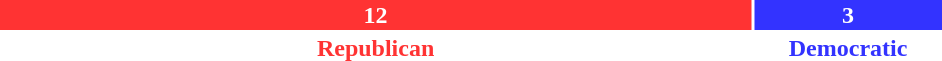<table style="width:50%">
<tr>
<td scope="row" colspan="3" style="text-align:center"></td>
</tr>
<tr>
<td scope="row" style="background:#F33; width:80%; text-align:center; color:white"><strong>12</strong></td>
<td style="background:#33F; width:20%; text-align:center; color:white"><strong>3</strong></td>
</tr>
<tr>
<td scope="row" style="text-align:center; color:#F33"><strong>Republican</strong></td>
<td style="text-align:center; color:#33F"><strong>Democratic</strong></td>
</tr>
</table>
